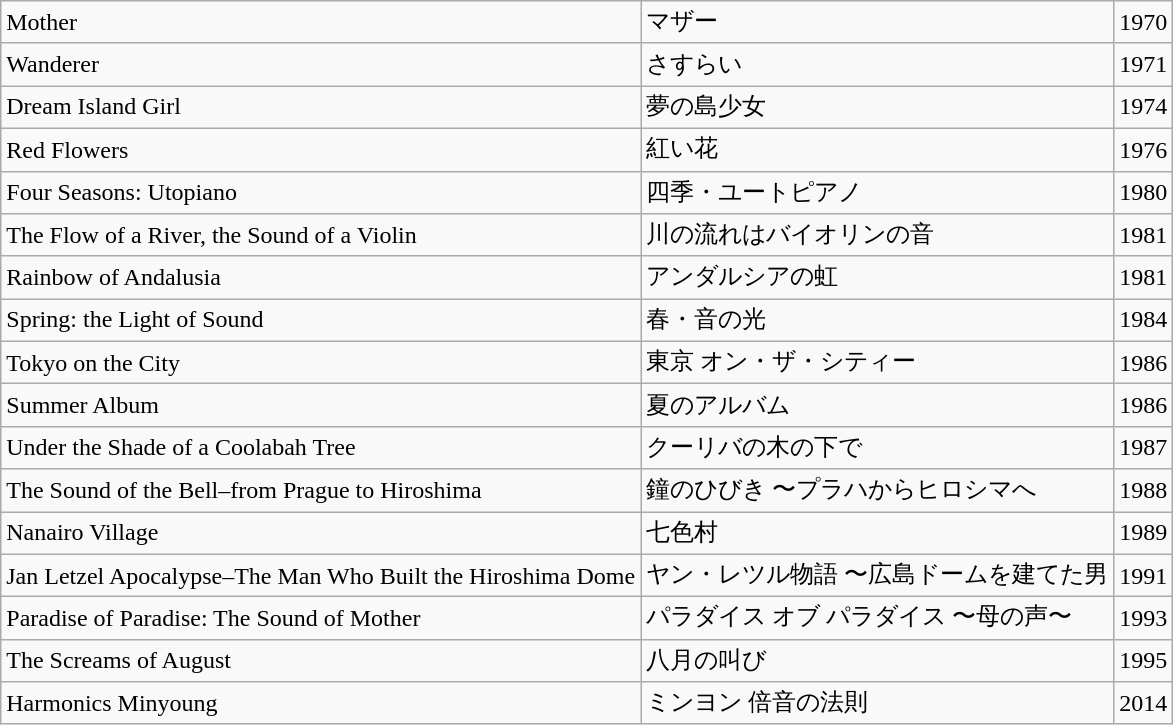<table class="wikitable">
<tr>
<td>Mother</td>
<td>マザー</td>
<td>1970</td>
</tr>
<tr>
<td>Wanderer</td>
<td>さすらい</td>
<td>1971</td>
</tr>
<tr>
<td>Dream Island Girl</td>
<td>夢の島少女</td>
<td>1974</td>
</tr>
<tr>
<td>Red Flowers</td>
<td>紅い花</td>
<td>1976</td>
</tr>
<tr>
<td>Four Seasons: Utopiano</td>
<td>四季・ユートピアノ</td>
<td>1980</td>
</tr>
<tr>
<td>The Flow of a River, the Sound of a Violin</td>
<td>川の流れはバイオリンの音</td>
<td>1981</td>
</tr>
<tr>
<td>Rainbow of Andalusia</td>
<td>アンダルシアの虹</td>
<td>1981</td>
</tr>
<tr>
<td>Spring: the Light of Sound</td>
<td>春・音の光</td>
<td>1984</td>
</tr>
<tr>
<td>Tokyo on the City</td>
<td>東京 オン・ザ・シティー</td>
<td>1986</td>
</tr>
<tr>
<td>Summer Album</td>
<td>夏のアルバム</td>
<td>1986</td>
</tr>
<tr>
<td>Under the Shade of a Coolabah Tree</td>
<td>クーリバの木の下で</td>
<td>1987</td>
</tr>
<tr>
<td>The Sound of the Bell–from Prague to Hiroshima</td>
<td>鐘のひびき 〜プラハからヒロシマへ</td>
<td>1988</td>
</tr>
<tr>
<td>Nanairo Village</td>
<td>七色村</td>
<td>1989</td>
</tr>
<tr>
<td>Jan Letzel Apocalypse–The Man Who Built the Hiroshima Dome</td>
<td>ヤン・レツル物語 〜広島ドームを建てた男</td>
<td>1991</td>
</tr>
<tr>
<td>Paradise of Paradise: The Sound of Mother</td>
<td>パラダイス オブ パラダイス 〜母の声〜</td>
<td>1993</td>
</tr>
<tr>
<td>The Screams of August</td>
<td>八月の叫び</td>
<td>1995</td>
</tr>
<tr>
<td>Harmonics Minyoung</td>
<td>ミンヨン 倍音の法則</td>
<td>2014</td>
</tr>
</table>
